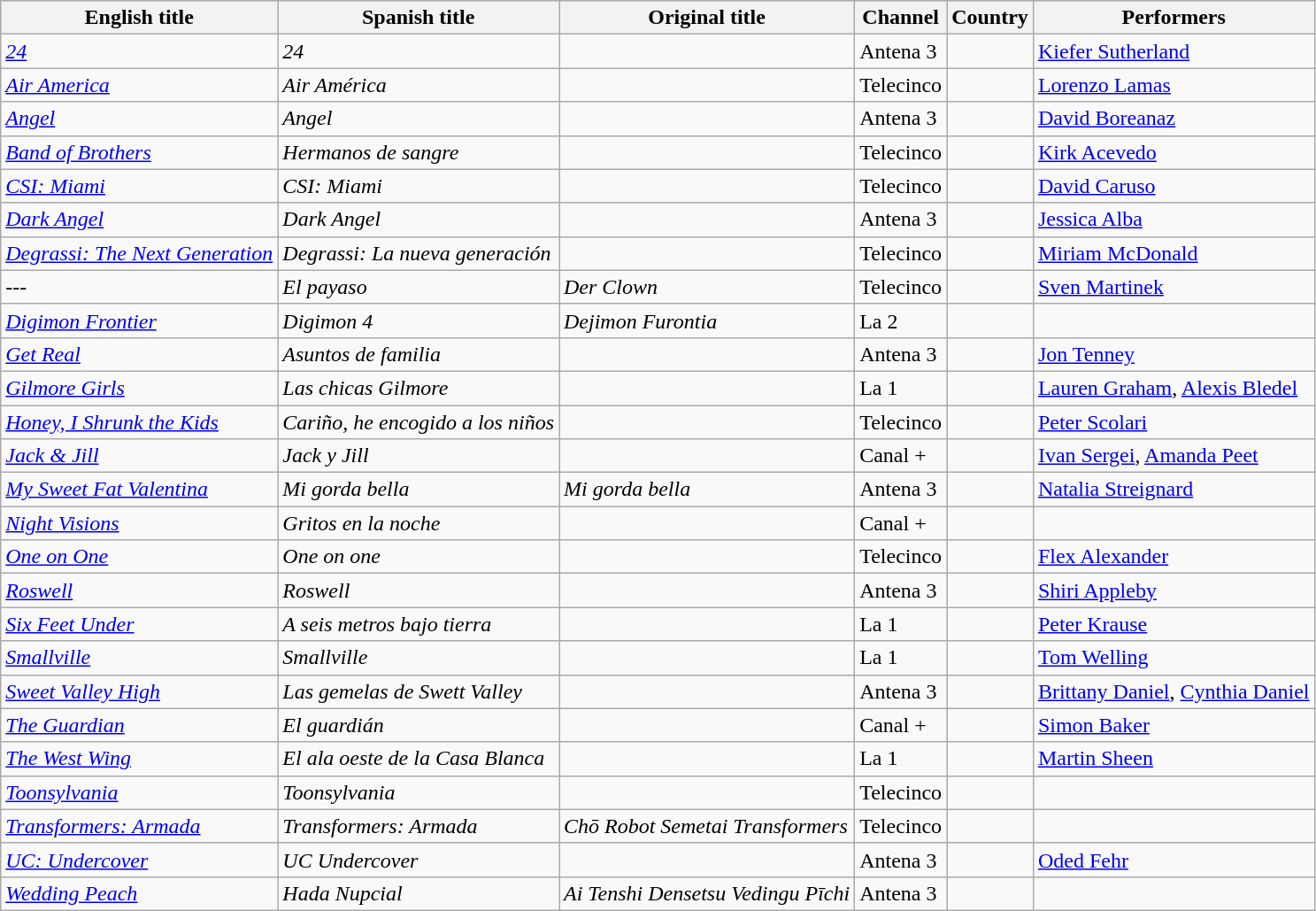<table class="wikitable sortable">
<tr bgcolor="#ececec" valign=top>
<th>English title</th>
<th>Spanish title</th>
<th>Original title</th>
<th>Channel</th>
<th>Country</th>
<th>Performers</th>
</tr>
<tr>
<td><em> <a href='#'>24</a> </em></td>
<td><em>24</em></td>
<td></td>
<td>Antena 3</td>
<td></td>
<td><a href='#'>Kiefer Sutherland</a></td>
</tr>
<tr>
<td><em> <a href='#'>Air America</a> </em></td>
<td><em>Air América</em></td>
<td></td>
<td>Telecinco</td>
<td></td>
<td><a href='#'>Lorenzo Lamas</a></td>
</tr>
<tr>
<td><em> <a href='#'>Angel</a> </em></td>
<td><em>Angel</em></td>
<td></td>
<td>Antena 3</td>
<td></td>
<td><a href='#'>David Boreanaz</a></td>
</tr>
<tr>
<td><em><a href='#'>Band of Brothers</a></em></td>
<td><em> Hermanos de sangre </em></td>
<td></td>
<td>Telecinco</td>
<td></td>
<td><a href='#'>Kirk Acevedo</a></td>
</tr>
<tr>
<td><em> <a href='#'>CSI: Miami</a> </em></td>
<td><em>CSI: Miami</em></td>
<td></td>
<td>Telecinco</td>
<td></td>
<td><a href='#'>David Caruso</a></td>
</tr>
<tr>
<td><em> <a href='#'>Dark Angel</a> </em></td>
<td><em>Dark Angel</em></td>
<td></td>
<td>Antena 3</td>
<td></td>
<td><a href='#'>Jessica Alba</a></td>
</tr>
<tr>
<td><em> <a href='#'>Degrassi: The Next Generation</a> </em></td>
<td><em>Degrassi: La nueva generación</em></td>
<td></td>
<td>Telecinco</td>
<td></td>
<td><a href='#'>Miriam McDonald</a></td>
</tr>
<tr>
<td>---</td>
<td><em>El payaso</em></td>
<td><em>Der Clown</em></td>
<td>Telecinco</td>
<td></td>
<td><a href='#'>Sven Martinek</a></td>
</tr>
<tr>
<td><em> <a href='#'>Digimon Frontier</a> </em></td>
<td><em>Digimon 4</em></td>
<td><em>Dejimon Furontia</em></td>
<td>La 2</td>
<td></td>
<td></td>
</tr>
<tr>
<td><em> <a href='#'>Get Real</a> </em></td>
<td><em>Asuntos de familia</em></td>
<td></td>
<td>Antena 3</td>
<td></td>
<td><a href='#'>Jon Tenney</a></td>
</tr>
<tr>
<td><em> <a href='#'>Gilmore Girls</a> </em></td>
<td><em>Las chicas Gilmore</em></td>
<td></td>
<td>La 1</td>
<td></td>
<td><a href='#'>Lauren Graham</a>, <a href='#'>Alexis Bledel</a></td>
</tr>
<tr>
<td><em> <a href='#'>Honey, I Shrunk the Kids</a> </em></td>
<td><em>Cariño, he encogido a los niños</em></td>
<td></td>
<td>Telecinco</td>
<td></td>
<td><a href='#'>Peter Scolari</a></td>
</tr>
<tr>
<td><em> <a href='#'>Jack & Jill</a> </em></td>
<td><em>Jack y Jill</em></td>
<td></td>
<td>Canal +</td>
<td></td>
<td><a href='#'>Ivan Sergei</a>, <a href='#'>Amanda Peet</a></td>
</tr>
<tr>
<td><em> <a href='#'>My Sweet Fat Valentina</a> </em></td>
<td><em>Mi gorda bella</em></td>
<td><em>Mi gorda bella</em></td>
<td>Antena 3</td>
<td></td>
<td><a href='#'>Natalia Streignard</a></td>
</tr>
<tr>
<td><em> <a href='#'>Night Visions</a> </em></td>
<td><em>Gritos en la noche</em></td>
<td></td>
<td>Canal +</td>
<td></td>
<td></td>
</tr>
<tr>
<td><em> <a href='#'>One on One</a> </em></td>
<td><em>One on one</em></td>
<td></td>
<td>Telecinco</td>
<td></td>
<td><a href='#'>Flex Alexander</a></td>
</tr>
<tr>
<td><em> <a href='#'>Roswell</a> </em></td>
<td><em>Roswell</em></td>
<td></td>
<td>Antena 3</td>
<td></td>
<td><a href='#'>Shiri Appleby</a></td>
</tr>
<tr>
<td><em> <a href='#'>Six Feet Under</a> </em></td>
<td><em>A seis metros bajo tierra</em></td>
<td></td>
<td>La 1</td>
<td></td>
<td><a href='#'>Peter Krause</a></td>
</tr>
<tr>
<td><em> <a href='#'>Smallville</a> </em></td>
<td><em>Smallville</em></td>
<td></td>
<td>La 1</td>
<td></td>
<td><a href='#'>Tom Welling</a></td>
</tr>
<tr>
<td><em> <a href='#'>Sweet Valley High</a> </em></td>
<td><em>Las gemelas de Swett Valley</em></td>
<td></td>
<td>Antena 3</td>
<td></td>
<td><a href='#'>Brittany Daniel</a>, <a href='#'>Cynthia Daniel</a></td>
</tr>
<tr>
<td><em> <a href='#'>The Guardian</a> </em></td>
<td><em>El guardián</em></td>
<td></td>
<td>Canal +</td>
<td></td>
<td><a href='#'>Simon Baker</a></td>
</tr>
<tr>
<td><em> <a href='#'>The West Wing</a> </em></td>
<td><em>El ala oeste de la Casa Blanca</em></td>
<td></td>
<td>La 1</td>
<td></td>
<td><a href='#'>Martin Sheen</a></td>
</tr>
<tr>
<td><em> <a href='#'>Toonsylvania</a> </em></td>
<td><em>Toonsylvania</em></td>
<td></td>
<td>Telecinco</td>
<td></td>
<td></td>
</tr>
<tr>
<td><em> <a href='#'>Transformers: Armada</a> </em></td>
<td><em>Transformers: Armada</em></td>
<td><em>Chō Robot Semetai Transformers</em></td>
<td>Telecinco</td>
<td></td>
<td></td>
</tr>
<tr>
<td><em> <a href='#'>UC: Undercover</a> </em></td>
<td><em>UC Undercover</em></td>
<td></td>
<td>Antena 3</td>
<td></td>
<td><a href='#'>Oded Fehr</a></td>
</tr>
<tr>
<td><em> <a href='#'>Wedding Peach</a> </em></td>
<td><em>Hada Nupcial</em></td>
<td><em>Ai Tenshi Densetsu Vedingu Pīchi</em></td>
<td>Antena 3</td>
<td></td>
<td></td>
</tr>
</table>
